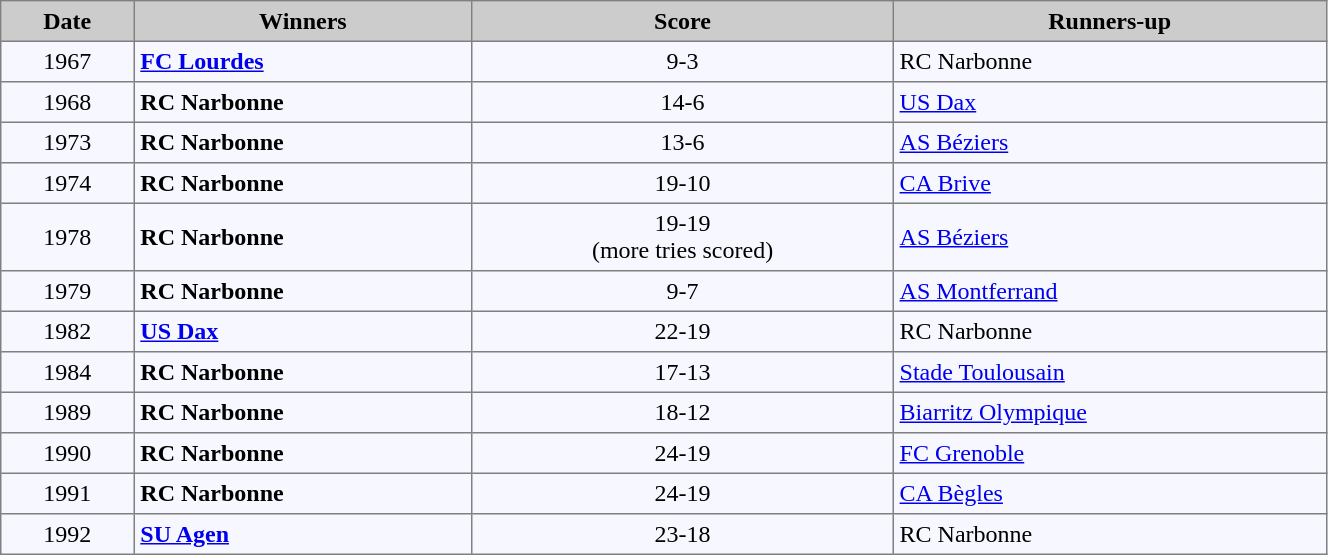<table cellpadding="4" cellspacing="0" border="1" style="background:#f7f8ff; width:70%; font-size:100%; border:gray solid 1px; border-collapse:collapse;">
<tr style="background:#ccc;">
<td align=center><strong>Date</strong></td>
<td align=center><strong>Winners</strong></td>
<td align=center><strong>Score</strong></td>
<td align=center><strong>Runners-up</strong></td>
</tr>
<tr>
<td align=center>1967</td>
<td><strong><a href='#'>FC Lourdes</a></strong></td>
<td align=center>9-3</td>
<td>RC Narbonne</td>
</tr>
<tr>
<td align=center>1968</td>
<td><strong>RC Narbonne</strong></td>
<td align=center>14-6</td>
<td><a href='#'>US Dax</a></td>
</tr>
<tr>
<td align=center>1973</td>
<td><strong>RC Narbonne</strong></td>
<td align=center>13-6</td>
<td><a href='#'>AS Béziers</a></td>
</tr>
<tr>
<td align=center>1974</td>
<td><strong>RC Narbonne</strong></td>
<td align=center>19-10</td>
<td><a href='#'>CA Brive</a></td>
</tr>
<tr>
<td align=center>1978</td>
<td><strong>RC Narbonne</strong></td>
<td align=center>19-19 <br> (more tries scored)</td>
<td><a href='#'>AS Béziers</a></td>
</tr>
<tr>
<td align=center>1979</td>
<td><strong>RC Narbonne</strong></td>
<td align=center>9-7</td>
<td><a href='#'>AS Montferrand</a></td>
</tr>
<tr>
<td align=center>1982</td>
<td><strong><a href='#'>US Dax</a></strong></td>
<td align=center>22-19</td>
<td>RC Narbonne</td>
</tr>
<tr>
<td align=center>1984</td>
<td><strong>RC Narbonne</strong></td>
<td align=center>17-13</td>
<td><a href='#'>Stade Toulousain</a></td>
</tr>
<tr>
<td align=center>1989</td>
<td><strong>RC Narbonne</strong></td>
<td align=center>18-12</td>
<td><a href='#'>Biarritz Olympique</a></td>
</tr>
<tr>
<td align=center>1990</td>
<td><strong>RC Narbonne</strong></td>
<td align=center>24-19</td>
<td><a href='#'>FC Grenoble</a></td>
</tr>
<tr>
<td align=center>1991</td>
<td><strong>RC Narbonne</strong></td>
<td align=center>24-19</td>
<td><a href='#'>CA Bègles</a></td>
</tr>
<tr>
<td align=center>1992</td>
<td><strong><a href='#'>SU Agen</a></strong></td>
<td align=center>23-18</td>
<td>RC Narbonne</td>
</tr>
</table>
